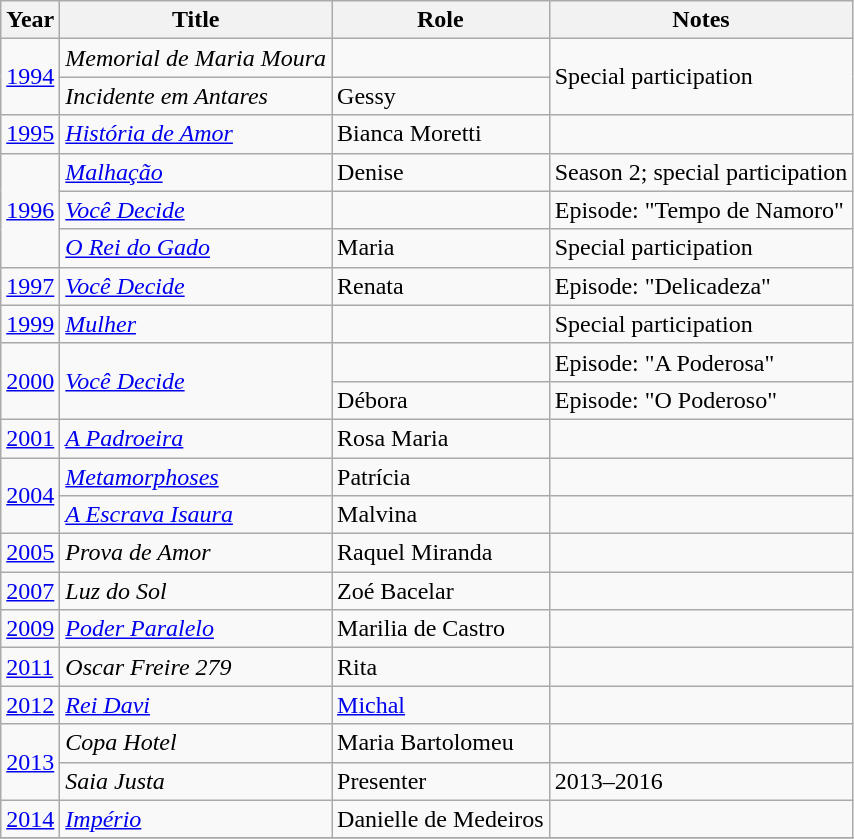<table class="wikitable">
<tr>
<th>Year</th>
<th>Title</th>
<th>Role</th>
<th>Notes</th>
</tr>
<tr>
<td rowspan="2"><a href='#'>1994</a></td>
<td><em>Memorial de Maria Moura</em></td>
<td></td>
<td rowspan="2">Special participation</td>
</tr>
<tr>
<td><em>Incidente em Antares</em></td>
<td>Gessy</td>
</tr>
<tr>
<td><a href='#'>1995</a></td>
<td><em><a href='#'>História de Amor</a></em></td>
<td>Bianca Moretti</td>
<td></td>
</tr>
<tr>
<td rowspan="3"><a href='#'>1996</a></td>
<td><em><a href='#'>Malhação</a></em></td>
<td>Denise</td>
<td>Season 2; special participation</td>
</tr>
<tr>
<td><em><a href='#'>Você Decide</a></em></td>
<td></td>
<td>Episode: "Tempo de Namoro"</td>
</tr>
<tr>
<td><em><a href='#'>O Rei do Gado</a></em></td>
<td>Maria</td>
<td>Special participation</td>
</tr>
<tr>
<td><a href='#'>1997</a></td>
<td><em><a href='#'>Você Decide</a></em></td>
<td>Renata</td>
<td>Episode: "Delicadeza"</td>
</tr>
<tr>
<td><a href='#'>1999</a></td>
<td><em><a href='#'>Mulher</a></em></td>
<td></td>
<td>Special participation</td>
</tr>
<tr>
<td rowspan="2"><a href='#'>2000</a></td>
<td rowspan="2"><em><a href='#'>Você Decide</a></em></td>
<td></td>
<td>Episode: "A Poderosa"</td>
</tr>
<tr>
<td>Débora</td>
<td>Episode: "O Poderoso"</td>
</tr>
<tr>
<td><a href='#'>2001</a></td>
<td><em><a href='#'>A Padroeira</a></em></td>
<td>Rosa Maria</td>
<td></td>
</tr>
<tr>
<td rowspan="2"><a href='#'>2004</a></td>
<td><em><a href='#'>Metamorphoses</a></em></td>
<td>Patrícia</td>
<td></td>
</tr>
<tr>
<td><em><a href='#'>A Escrava Isaura</a></em></td>
<td>Malvina</td>
<td></td>
</tr>
<tr>
<td><a href='#'>2005</a></td>
<td><em>Prova de Amor</em></td>
<td>Raquel Miranda</td>
<td></td>
</tr>
<tr>
<td><a href='#'>2007</a></td>
<td><em>Luz do Sol</em></td>
<td>Zoé Bacelar</td>
<td></td>
</tr>
<tr>
<td><a href='#'>2009</a></td>
<td><em><a href='#'>Poder Paralelo</a></em></td>
<td>Marilia de Castro</td>
<td></td>
</tr>
<tr>
<td><a href='#'>2011</a></td>
<td><em>Oscar Freire 279</em></td>
<td>Rita</td>
<td></td>
</tr>
<tr>
<td><a href='#'>2012</a></td>
<td><em><a href='#'>Rei Davi</a></em></td>
<td><a href='#'>Michal</a></td>
<td></td>
</tr>
<tr>
<td rowspan="2"><a href='#'>2013</a></td>
<td><em>Copa Hotel</em></td>
<td>Maria Bartolomeu</td>
<td></td>
</tr>
<tr>
<td><em>Saia Justa</em></td>
<td>Presenter</td>
<td>2013–2016</td>
</tr>
<tr>
<td><a href='#'>2014</a></td>
<td><em><a href='#'>Império</a></em></td>
<td>Danielle de Medeiros</td>
<td></td>
</tr>
<tr>
</tr>
</table>
